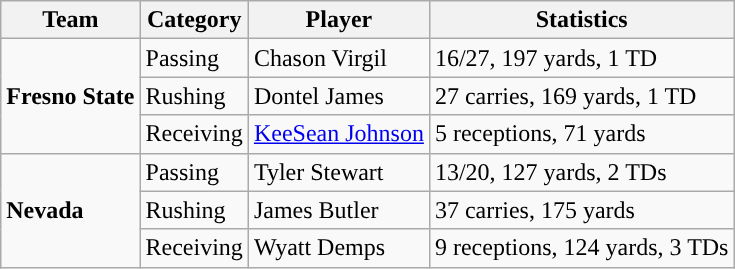<table class="wikitable" style="float: left;">
<tr>
<th>Team</th>
<th>Category</th>
<th>Player</th>
<th>Statistics</th>
</tr>
<tr>
<td rowspan=3><strong>Fresno State</strong></td>
<td>Passing</td>
<td>Chason Virgil</td>
<td>16/27, 197 yards, 1 TD</td>
</tr>
<tr>
<td>Rushing</td>
<td>Dontel James</td>
<td>27 carries, 169 yards, 1 TD</td>
</tr>
<tr>
<td>Receiving</td>
<td><a href='#'>KeeSean Johnson</a></td>
<td>5 receptions, 71 yards</td>
</tr>
<tr>
<td rowspan=3><strong>Nevada</strong></td>
<td>Passing</td>
<td>Tyler Stewart</td>
<td>13/20, 127 yards, 2 TDs</td>
</tr>
<tr>
<td>Rushing</td>
<td>James Butler</td>
<td>37 carries, 175 yards</td>
</tr>
<tr>
<td>Receiving</td>
<td>Wyatt Demps</td>
<td>9 receptions, 124 yards, 3 TDs</td>
</tr>
</table>
